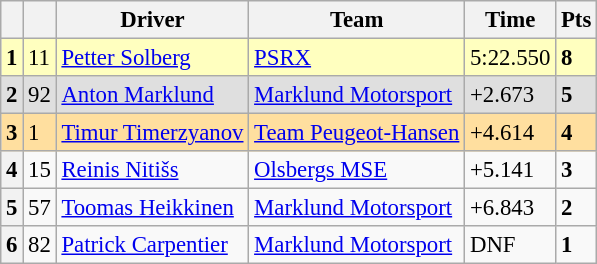<table class=wikitable style="font-size:95%">
<tr>
<th></th>
<th></th>
<th>Driver</th>
<th>Team</th>
<th>Time</th>
<th>Pts</th>
</tr>
<tr>
<th style="background:#ffffbf;">1</th>
<td style="background:#ffffbf;">11</td>
<td style="background:#ffffbf;"> <a href='#'>Petter Solberg</a></td>
<td style="background:#ffffbf;"><a href='#'>PSRX</a></td>
<td style="background:#ffffbf;">5:22.550</td>
<td style="background:#ffffbf;"><strong>8</strong></td>
</tr>
<tr>
<th style="background:#dfdfdf;">2</th>
<td style="background:#dfdfdf;">92</td>
<td style="background:#dfdfdf;"> <a href='#'>Anton Marklund</a></td>
<td style="background:#dfdfdf;"><a href='#'>Marklund Motorsport</a></td>
<td style="background:#dfdfdf;">+2.673</td>
<td style="background:#dfdfdf;"><strong>5</strong></td>
</tr>
<tr>
<th style="background:#ffdf9f;">3</th>
<td style="background:#ffdf9f;">1</td>
<td style="background:#ffdf9f;"> <a href='#'>Timur Timerzyanov</a></td>
<td style="background:#ffdf9f;"><a href='#'>Team Peugeot-Hansen</a></td>
<td style="background:#ffdf9f;">+4.614</td>
<td style="background:#ffdf9f;"><strong>4</strong></td>
</tr>
<tr>
<th>4</th>
<td>15</td>
<td> <a href='#'>Reinis Nitišs</a></td>
<td><a href='#'>Olsbergs MSE</a></td>
<td>+5.141</td>
<td><strong>3</strong></td>
</tr>
<tr>
<th>5</th>
<td>57</td>
<td> <a href='#'>Toomas Heikkinen</a></td>
<td><a href='#'>Marklund Motorsport</a></td>
<td>+6.843</td>
<td><strong>2</strong></td>
</tr>
<tr>
<th>6</th>
<td>82</td>
<td> <a href='#'>Patrick Carpentier</a></td>
<td><a href='#'>Marklund Motorsport</a></td>
<td>DNF</td>
<td><strong>1</strong></td>
</tr>
</table>
